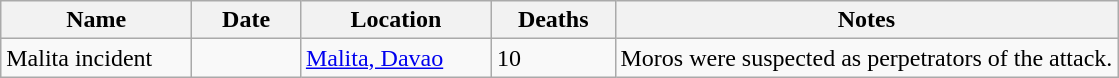<table class="wikitable sortable">
<tr>
<th style="width:120px;">Name</th>
<th style="width:65px;">Date</th>
<th style="width:120px;">Location</th>
<th style="width:75px;" data-sort-type="number">Deaths</th>
<th class="unsortable">Notes</th>
</tr>
<tr>
<td>Malita incident</td>
<td></td>
<td><a href='#'>Malita, Davao</a></td>
<td>10 </td>
<td>Moros were suspected as perpetrators of the attack.</td>
</tr>
</table>
